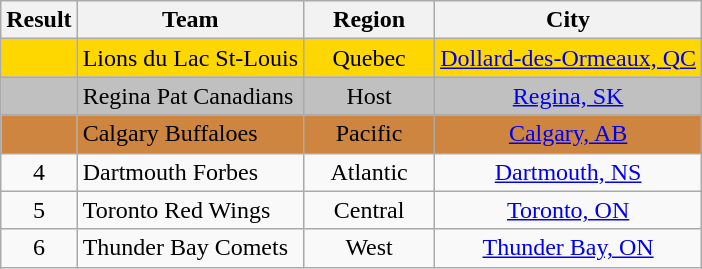<table class="wikitable" style="text-align: center;">
<tr>
<th width=20>Result</th>
<th>Team</th>
<th width=80>Region</th>
<th>City</th>
</tr>
<tr bgcolor=gold>
<td></td>
<td align="left">Lions du Lac St-Louis</td>
<td>Quebec</td>
<td><a href='#'>Dollard-des-Ormeaux, QC</a></td>
</tr>
<tr bgcolor=silver>
<td></td>
<td align="left">Regina Pat Canadians</td>
<td>Host</td>
<td><a href='#'>Regina, SK</a></td>
</tr>
<tr bgcolor=Peru>
<td></td>
<td align="left">Calgary Buffaloes</td>
<td>Pacific</td>
<td><a href='#'>Calgary, AB</a></td>
</tr>
<tr>
<td>4</td>
<td align="left">Dartmouth Forbes</td>
<td>Atlantic</td>
<td><a href='#'>Dartmouth, NS</a></td>
</tr>
<tr>
<td>5</td>
<td align="left">Toronto Red Wings</td>
<td>Central</td>
<td><a href='#'>Toronto, ON</a></td>
</tr>
<tr>
<td>6</td>
<td align="left">Thunder Bay Comets</td>
<td>West</td>
<td><a href='#'>Thunder Bay, ON</a></td>
</tr>
</table>
